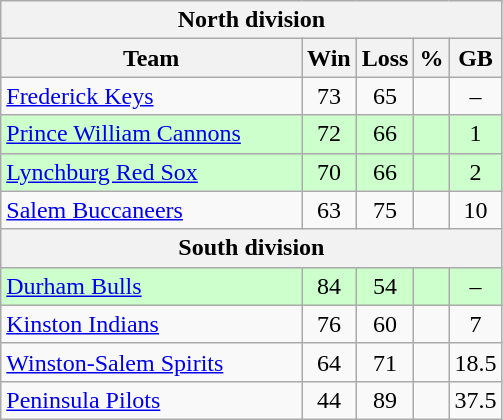<table class="wikitable">
<tr>
<th colspan="5">North division</th>
</tr>
<tr>
<th width="60%">Team</th>
<th>Win</th>
<th>Loss</th>
<th>%</th>
<th>GB</th>
</tr>
<tr align=center>
<td align=left><a href='#'>Frederick Keys</a></td>
<td>73</td>
<td>65</td>
<td></td>
<td>–</td>
</tr>
<tr align=center bgcolor=ccffcc>
<td align=left><a href='#'>Prince William Cannons</a></td>
<td>72</td>
<td>66</td>
<td></td>
<td>1</td>
</tr>
<tr align=center bgcolor=ccffcc>
<td align=left><a href='#'>Lynchburg Red Sox</a></td>
<td>70</td>
<td>66</td>
<td></td>
<td>2</td>
</tr>
<tr align=center>
<td align=left><a href='#'>Salem Buccaneers</a></td>
<td>63</td>
<td>75</td>
<td></td>
<td>10</td>
</tr>
<tr>
<th colspan="5">South division</th>
</tr>
<tr align=center bgcolor=ccffcc>
<td align=left><a href='#'>Durham Bulls</a></td>
<td>84</td>
<td>54</td>
<td></td>
<td>–</td>
</tr>
<tr align=center>
<td align=left><a href='#'>Kinston Indians</a></td>
<td>76</td>
<td>60</td>
<td></td>
<td>7</td>
</tr>
<tr align=center>
<td align=left><a href='#'>Winston-Salem Spirits</a></td>
<td>64</td>
<td>71</td>
<td></td>
<td>18.5</td>
</tr>
<tr align=center>
<td align=left><a href='#'>Peninsula Pilots</a></td>
<td>44</td>
<td>89</td>
<td></td>
<td>37.5</td>
</tr>
</table>
